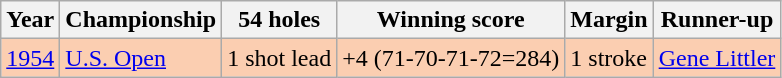<table class="wikitable">
<tr>
<th>Year</th>
<th>Championship</th>
<th>54 holes</th>
<th>Winning score</th>
<th>Margin</th>
<th>Runner-up</th>
</tr>
<tr style="background:#FBCEB1;">
<td><a href='#'>1954</a></td>
<td><a href='#'>U.S. Open</a></td>
<td>1 shot lead</td>
<td>+4 (71-70-71-72=284)</td>
<td>1 stroke</td>
<td> <a href='#'>Gene Littler</a></td>
</tr>
</table>
